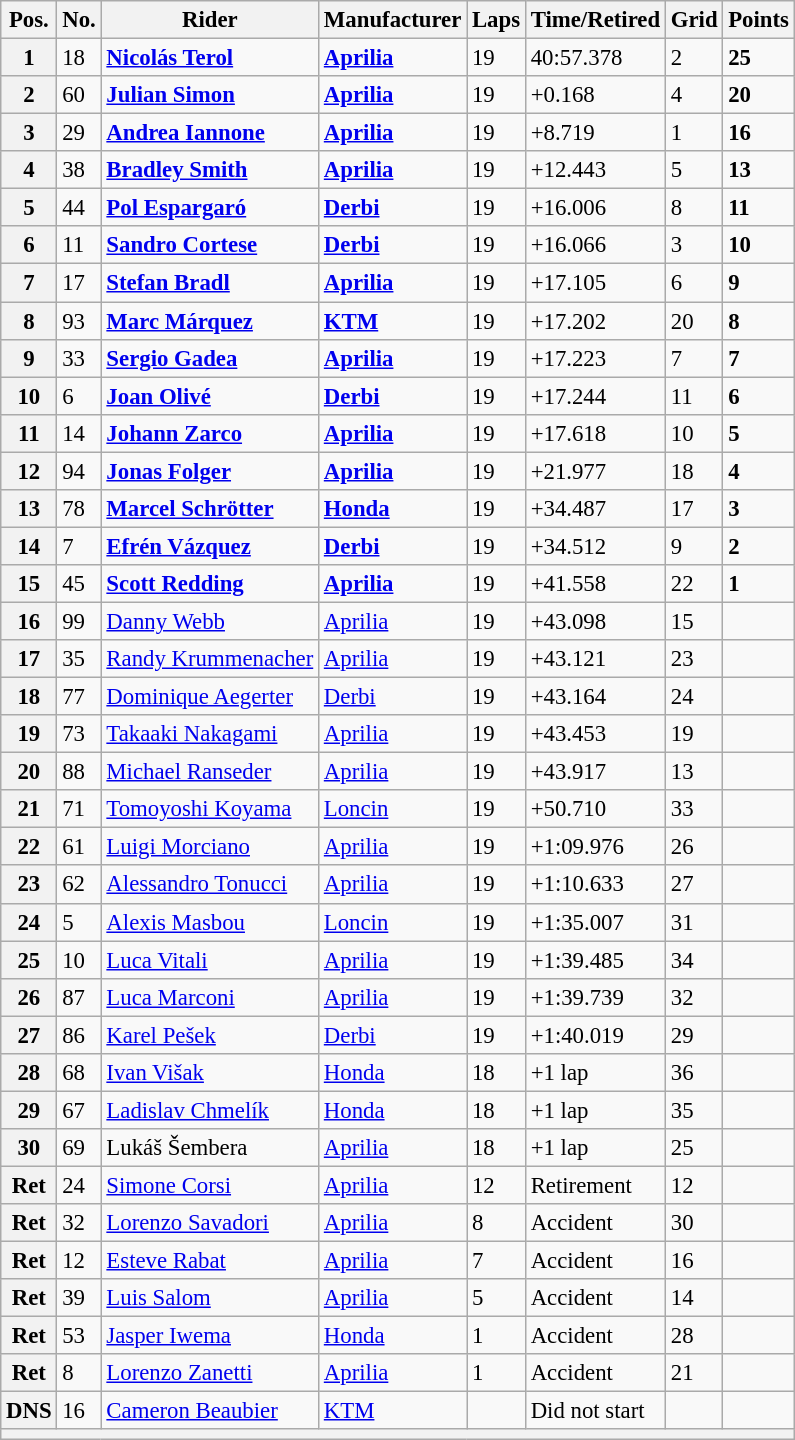<table class="wikitable" style="font-size: 95%;">
<tr>
<th>Pos.</th>
<th>No.</th>
<th>Rider</th>
<th>Manufacturer</th>
<th>Laps</th>
<th>Time/Retired</th>
<th>Grid</th>
<th>Points</th>
</tr>
<tr>
<th>1</th>
<td>18</td>
<td> <strong><a href='#'>Nicolás Terol</a></strong></td>
<td><strong><a href='#'>Aprilia</a></strong></td>
<td>19</td>
<td>40:57.378</td>
<td>2</td>
<td><strong>25</strong></td>
</tr>
<tr>
<th>2</th>
<td>60</td>
<td> <strong><a href='#'>Julian Simon</a></strong></td>
<td><strong><a href='#'>Aprilia</a></strong></td>
<td>19</td>
<td>+0.168</td>
<td>4</td>
<td><strong>20</strong></td>
</tr>
<tr>
<th>3</th>
<td>29</td>
<td> <strong><a href='#'>Andrea Iannone</a></strong></td>
<td><strong><a href='#'>Aprilia</a></strong></td>
<td>19</td>
<td>+8.719</td>
<td>1</td>
<td><strong>16</strong></td>
</tr>
<tr>
<th>4</th>
<td>38</td>
<td> <strong><a href='#'>Bradley Smith</a></strong></td>
<td><strong><a href='#'>Aprilia</a></strong></td>
<td>19</td>
<td>+12.443</td>
<td>5</td>
<td><strong>13</strong></td>
</tr>
<tr>
<th>5</th>
<td>44</td>
<td> <strong><a href='#'>Pol Espargaró</a></strong></td>
<td><strong><a href='#'>Derbi</a></strong></td>
<td>19</td>
<td>+16.006</td>
<td>8</td>
<td><strong>11</strong></td>
</tr>
<tr>
<th>6</th>
<td>11</td>
<td> <strong><a href='#'>Sandro Cortese</a></strong></td>
<td><strong><a href='#'>Derbi</a></strong></td>
<td>19</td>
<td>+16.066</td>
<td>3</td>
<td><strong>10</strong></td>
</tr>
<tr>
<th>7</th>
<td>17</td>
<td> <strong><a href='#'>Stefan Bradl</a></strong></td>
<td><strong><a href='#'>Aprilia</a></strong></td>
<td>19</td>
<td>+17.105</td>
<td>6</td>
<td><strong>9</strong></td>
</tr>
<tr>
<th>8</th>
<td>93</td>
<td> <strong><a href='#'>Marc Márquez</a></strong></td>
<td><strong><a href='#'>KTM</a></strong></td>
<td>19</td>
<td>+17.202</td>
<td>20</td>
<td><strong>8</strong></td>
</tr>
<tr>
<th>9</th>
<td>33</td>
<td> <strong><a href='#'>Sergio Gadea</a></strong></td>
<td><strong><a href='#'>Aprilia</a></strong></td>
<td>19</td>
<td>+17.223</td>
<td>7</td>
<td><strong>7</strong></td>
</tr>
<tr>
<th>10</th>
<td>6</td>
<td> <strong><a href='#'>Joan Olivé</a></strong></td>
<td><strong><a href='#'>Derbi</a></strong></td>
<td>19</td>
<td>+17.244</td>
<td>11</td>
<td><strong>6</strong></td>
</tr>
<tr>
<th>11</th>
<td>14</td>
<td> <strong><a href='#'>Johann Zarco</a></strong></td>
<td><strong><a href='#'>Aprilia</a></strong></td>
<td>19</td>
<td>+17.618</td>
<td>10</td>
<td><strong>5</strong></td>
</tr>
<tr>
<th>12</th>
<td>94</td>
<td> <strong><a href='#'>Jonas Folger</a></strong></td>
<td><strong><a href='#'>Aprilia</a></strong></td>
<td>19</td>
<td>+21.977</td>
<td>18</td>
<td><strong>4</strong></td>
</tr>
<tr>
<th>13</th>
<td>78</td>
<td> <strong><a href='#'>Marcel Schrötter</a></strong></td>
<td><strong><a href='#'>Honda</a></strong></td>
<td>19</td>
<td>+34.487</td>
<td>17</td>
<td><strong>3</strong></td>
</tr>
<tr>
<th>14</th>
<td>7</td>
<td> <strong><a href='#'>Efrén Vázquez</a></strong></td>
<td><strong><a href='#'>Derbi</a></strong></td>
<td>19</td>
<td>+34.512</td>
<td>9</td>
<td><strong>2</strong></td>
</tr>
<tr>
<th>15</th>
<td>45</td>
<td> <strong><a href='#'>Scott Redding</a></strong></td>
<td><strong><a href='#'>Aprilia</a></strong></td>
<td>19</td>
<td>+41.558</td>
<td>22</td>
<td><strong>1</strong></td>
</tr>
<tr>
<th>16</th>
<td>99</td>
<td> <a href='#'>Danny Webb</a></td>
<td><a href='#'>Aprilia</a></td>
<td>19</td>
<td>+43.098</td>
<td>15</td>
<td></td>
</tr>
<tr>
<th>17</th>
<td>35</td>
<td> <a href='#'>Randy Krummenacher</a></td>
<td><a href='#'>Aprilia</a></td>
<td>19</td>
<td>+43.121</td>
<td>23</td>
<td></td>
</tr>
<tr>
<th>18</th>
<td>77</td>
<td> <a href='#'>Dominique Aegerter</a></td>
<td><a href='#'>Derbi</a></td>
<td>19</td>
<td>+43.164</td>
<td>24</td>
<td></td>
</tr>
<tr>
<th>19</th>
<td>73</td>
<td> <a href='#'>Takaaki Nakagami</a></td>
<td><a href='#'>Aprilia</a></td>
<td>19</td>
<td>+43.453</td>
<td>19</td>
<td></td>
</tr>
<tr>
<th>20</th>
<td>88</td>
<td> <a href='#'>Michael Ranseder</a></td>
<td><a href='#'>Aprilia</a></td>
<td>19</td>
<td>+43.917</td>
<td>13</td>
<td></td>
</tr>
<tr>
<th>21</th>
<td>71</td>
<td> <a href='#'>Tomoyoshi Koyama</a></td>
<td><a href='#'>Loncin</a></td>
<td>19</td>
<td>+50.710</td>
<td>33</td>
<td></td>
</tr>
<tr>
<th>22</th>
<td>61</td>
<td> <a href='#'>Luigi Morciano</a></td>
<td><a href='#'>Aprilia</a></td>
<td>19</td>
<td>+1:09.976</td>
<td>26</td>
<td></td>
</tr>
<tr>
<th>23</th>
<td>62</td>
<td> <a href='#'>Alessandro Tonucci</a></td>
<td><a href='#'>Aprilia</a></td>
<td>19</td>
<td>+1:10.633</td>
<td>27</td>
<td></td>
</tr>
<tr>
<th>24</th>
<td>5</td>
<td> <a href='#'>Alexis Masbou</a></td>
<td><a href='#'>Loncin</a></td>
<td>19</td>
<td>+1:35.007</td>
<td>31</td>
<td></td>
</tr>
<tr>
<th>25</th>
<td>10</td>
<td> <a href='#'>Luca Vitali</a></td>
<td><a href='#'>Aprilia</a></td>
<td>19</td>
<td>+1:39.485</td>
<td>34</td>
<td></td>
</tr>
<tr>
<th>26</th>
<td>87</td>
<td> <a href='#'>Luca Marconi</a></td>
<td><a href='#'>Aprilia</a></td>
<td>19</td>
<td>+1:39.739</td>
<td>32</td>
<td></td>
</tr>
<tr>
<th>27</th>
<td>86</td>
<td> <a href='#'>Karel Pešek</a></td>
<td><a href='#'>Derbi</a></td>
<td>19</td>
<td>+1:40.019</td>
<td>29</td>
<td></td>
</tr>
<tr>
<th>28</th>
<td>68</td>
<td> <a href='#'>Ivan Višak</a></td>
<td><a href='#'>Honda</a></td>
<td>18</td>
<td>+1 lap</td>
<td>36</td>
<td></td>
</tr>
<tr>
<th>29</th>
<td>67</td>
<td> <a href='#'>Ladislav Chmelík</a></td>
<td><a href='#'>Honda</a></td>
<td>18</td>
<td>+1 lap</td>
<td>35</td>
<td></td>
</tr>
<tr>
<th>30</th>
<td>69</td>
<td> Lukáš Šembera</td>
<td><a href='#'>Aprilia</a></td>
<td>18</td>
<td>+1 lap</td>
<td>25</td>
<td></td>
</tr>
<tr>
<th>Ret</th>
<td>24</td>
<td> <a href='#'>Simone Corsi</a></td>
<td><a href='#'>Aprilia</a></td>
<td>12</td>
<td>Retirement</td>
<td>12</td>
<td></td>
</tr>
<tr>
<th>Ret</th>
<td>32</td>
<td> <a href='#'>Lorenzo Savadori</a></td>
<td><a href='#'>Aprilia</a></td>
<td>8</td>
<td>Accident</td>
<td>30</td>
<td></td>
</tr>
<tr>
<th>Ret</th>
<td>12</td>
<td> <a href='#'>Esteve Rabat</a></td>
<td><a href='#'>Aprilia</a></td>
<td>7</td>
<td>Accident</td>
<td>16</td>
<td></td>
</tr>
<tr>
<th>Ret</th>
<td>39</td>
<td> <a href='#'>Luis Salom</a></td>
<td><a href='#'>Aprilia</a></td>
<td>5</td>
<td>Accident</td>
<td>14</td>
<td></td>
</tr>
<tr>
<th>Ret</th>
<td>53</td>
<td> <a href='#'>Jasper Iwema</a></td>
<td><a href='#'>Honda</a></td>
<td>1</td>
<td>Accident</td>
<td>28</td>
<td></td>
</tr>
<tr>
<th>Ret</th>
<td>8</td>
<td> <a href='#'>Lorenzo Zanetti</a></td>
<td><a href='#'>Aprilia</a></td>
<td>1</td>
<td>Accident</td>
<td>21</td>
<td></td>
</tr>
<tr>
<th>DNS</th>
<td>16</td>
<td> <a href='#'>Cameron Beaubier</a></td>
<td><a href='#'>KTM</a></td>
<td></td>
<td>Did not start</td>
<td></td>
<td></td>
</tr>
<tr>
<th colspan=8></th>
</tr>
</table>
